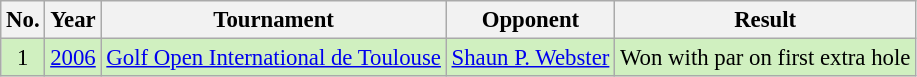<table class="wikitable" style="font-size:95%;">
<tr>
<th>No.</th>
<th>Year</th>
<th>Tournament</th>
<th>Opponent</th>
<th>Result</th>
</tr>
<tr style="background:#D0F0C0;">
<td align=center>1</td>
<td><a href='#'>2006</a></td>
<td><a href='#'>Golf Open International de Toulouse</a></td>
<td> <a href='#'>Shaun P. Webster</a></td>
<td>Won with par on first extra hole</td>
</tr>
</table>
